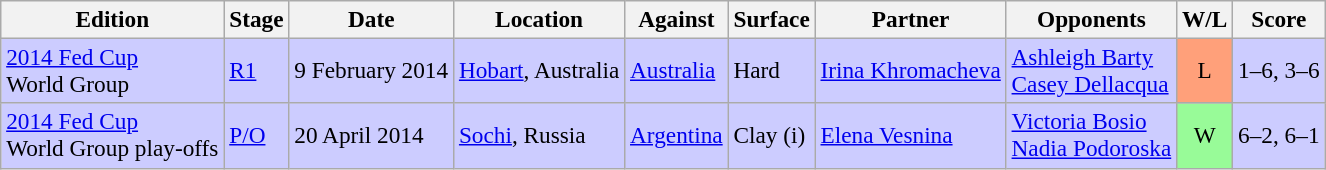<table class=wikitable style=font-size:97%>
<tr>
<th>Edition</th>
<th>Stage</th>
<th>Date</th>
<th>Location</th>
<th>Against</th>
<th>Surface</th>
<th>Partner</th>
<th>Opponents</th>
<th>W/L</th>
<th>Score</th>
</tr>
<tr style="background:#ccf;">
<td><a href='#'>2014 Fed Cup</a> <br> World Group</td>
<td><a href='#'>R1</a></td>
<td>9 February 2014</td>
<td><a href='#'>Hobart</a>, Australia</td>
<td> <a href='#'>Australia</a></td>
<td>Hard</td>
<td> <a href='#'>Irina Khromacheva</a></td>
<td> <a href='#'>Ashleigh Barty</a> <br>  <a href='#'>Casey Dellacqua</a></td>
<td style="text-align:center; background:#ffa07a;">L</td>
<td>1–6, 3–6</td>
</tr>
<tr style="background:#ccf;">
<td><a href='#'>2014 Fed Cup</a> <br> World Group play-offs</td>
<td><a href='#'>P/O</a></td>
<td>20 April 2014</td>
<td><a href='#'>Sochi</a>, Russia</td>
<td> <a href='#'>Argentina</a></td>
<td>Clay (i)</td>
<td> <a href='#'>Elena Vesnina</a></td>
<td> <a href='#'>Victoria Bosio</a> <br>  <a href='#'>Nadia Podoroska</a></td>
<td style="text-align:center; background:#98fb98;">W</td>
<td>6–2, 6–1</td>
</tr>
</table>
